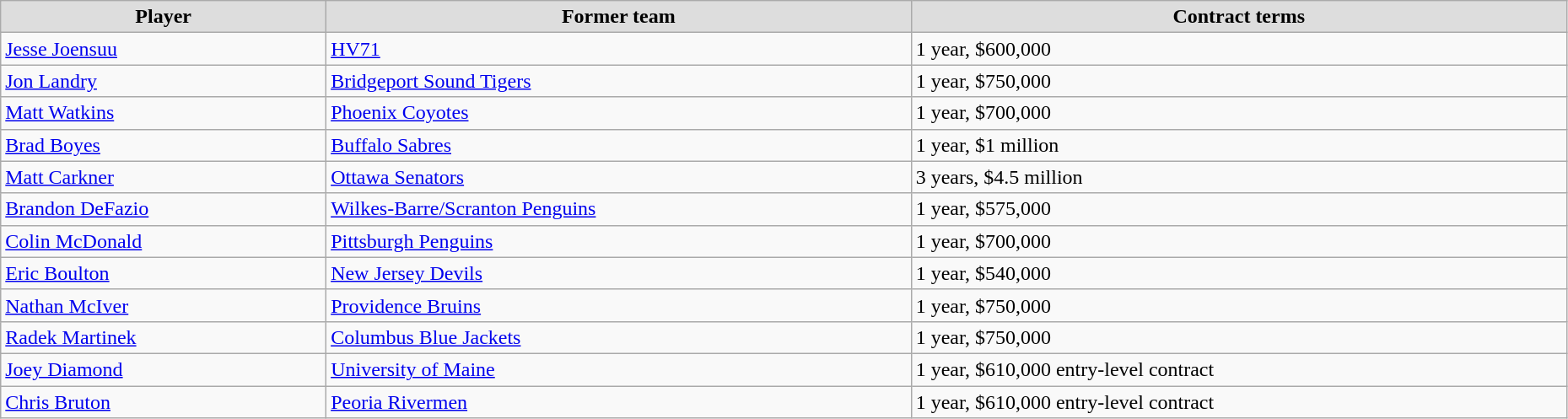<table class="wikitable" width=98%>
<tr align="center" bgcolor="#dddddd">
<td><strong>Player</strong></td>
<td><strong>Former team</strong></td>
<td><strong>Contract terms</strong></td>
</tr>
<tr>
<td><a href='#'>Jesse Joensuu</a></td>
<td><a href='#'>HV71</a></td>
<td>1 year, $600,000</td>
</tr>
<tr>
<td><a href='#'>Jon Landry</a></td>
<td><a href='#'>Bridgeport Sound Tigers</a></td>
<td>1 year, $750,000</td>
</tr>
<tr>
<td><a href='#'>Matt Watkins</a></td>
<td><a href='#'>Phoenix Coyotes</a></td>
<td>1 year, $700,000</td>
</tr>
<tr>
<td><a href='#'>Brad Boyes</a></td>
<td><a href='#'>Buffalo Sabres</a></td>
<td>1 year, $1 million</td>
</tr>
<tr>
<td><a href='#'>Matt Carkner</a></td>
<td><a href='#'>Ottawa Senators</a></td>
<td>3 years, $4.5 million</td>
</tr>
<tr>
<td><a href='#'>Brandon DeFazio</a></td>
<td><a href='#'>Wilkes-Barre/Scranton Penguins</a></td>
<td>1 year, $575,000</td>
</tr>
<tr>
<td><a href='#'>Colin McDonald</a></td>
<td><a href='#'>Pittsburgh Penguins</a></td>
<td>1 year, $700,000</td>
</tr>
<tr>
<td><a href='#'>Eric Boulton</a></td>
<td><a href='#'>New Jersey Devils</a></td>
<td>1 year, $540,000</td>
</tr>
<tr>
<td><a href='#'>Nathan McIver</a></td>
<td><a href='#'>Providence Bruins</a></td>
<td>1 year, $750,000</td>
</tr>
<tr>
<td><a href='#'>Radek Martinek</a></td>
<td><a href='#'>Columbus Blue Jackets</a></td>
<td>1 year, $750,000</td>
</tr>
<tr>
<td><a href='#'>Joey Diamond</a></td>
<td><a href='#'>University of Maine</a></td>
<td>1 year, $610,000 entry-level contract</td>
</tr>
<tr>
<td><a href='#'>Chris Bruton</a></td>
<td><a href='#'>Peoria Rivermen</a></td>
<td>1 year, $610,000 entry-level contract</td>
</tr>
</table>
